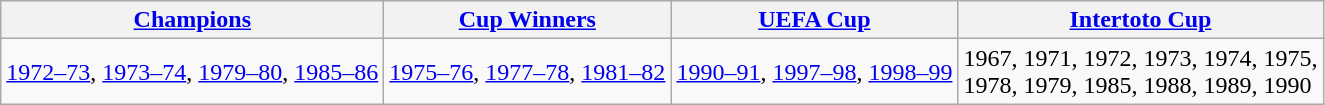<table class="wikitable">
<tr>
<th><a href='#'>Champions</a></th>
<th><a href='#'>Cup Winners</a></th>
<th><a href='#'>UEFA Cup</a></th>
<th><a href='#'>Intertoto Cup</a></th>
</tr>
<tr>
<td><a href='#'>1972–73</a>, <a href='#'>1973–74</a>, <a href='#'>1979–80</a>, <a href='#'>1985–86</a></td>
<td><a href='#'>1975–76</a>, <a href='#'>1977–78</a>, <a href='#'>1981–82</a></td>
<td><a href='#'>1990–91</a>, <a href='#'>1997–98</a>, <a href='#'>1998–99</a></td>
<td>1967, 1971, 1972, 1973, 1974, 1975,<br>1978, 1979, 1985, 1988, 1989, 1990</td>
</tr>
</table>
